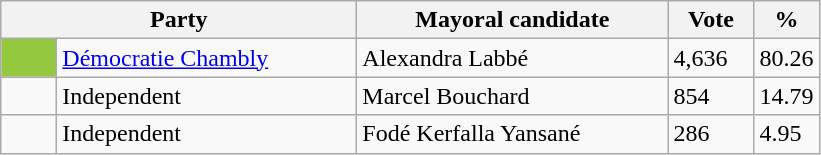<table class="wikitable">
<tr>
<th bgcolor="#DDDDFF" width="230px" colspan="2">Party</th>
<th bgcolor="#DDDDFF" width="200px">Mayoral candidate</th>
<th bgcolor="#DDDDFF" width="50px">Vote</th>
<th bgcolor="#DDDDFF" width="30px">%</th>
</tr>
<tr>
<td bgcolor=#94C83F width="30px"> </td>
<td><a href='#'>Démocratie Chambly</a></td>
<td>Alexandra Labbé</td>
<td>4,636</td>
<td>80.26</td>
</tr>
<tr>
<td> </td>
<td>Independent</td>
<td>Marcel Bouchard</td>
<td>854</td>
<td>14.79</td>
</tr>
<tr>
<td> </td>
<td>Independent</td>
<td>Fodé Kerfalla Yansané</td>
<td>286</td>
<td>4.95</td>
</tr>
</table>
